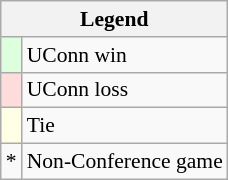<table class="wikitable" style="font-size:90%">
<tr>
<th colspan=2>Legend</th>
</tr>
<tr>
<td style="background:#ddffdd;"> </td>
<td>UConn win</td>
</tr>
<tr>
<td style="background:#ffdddd;"> </td>
<td>UConn loss</td>
</tr>
<tr>
<td style="background:#ffffe6"> </td>
<td>Tie</td>
</tr>
<tr>
<td>*</td>
<td>Non-Conference game</td>
</tr>
</table>
